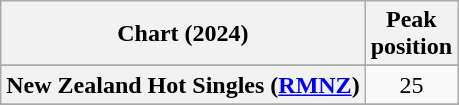<table class="wikitable sortable plainrowheaders" style="text-align:center">
<tr>
<th scope="col">Chart (2024)</th>
<th scope="col">Peak<br>position</th>
</tr>
<tr>
</tr>
<tr>
<th scope="row">New Zealand Hot Singles (<a href='#'>RMNZ</a>)</th>
<td>25</td>
</tr>
<tr>
</tr>
<tr>
</tr>
<tr>
</tr>
</table>
